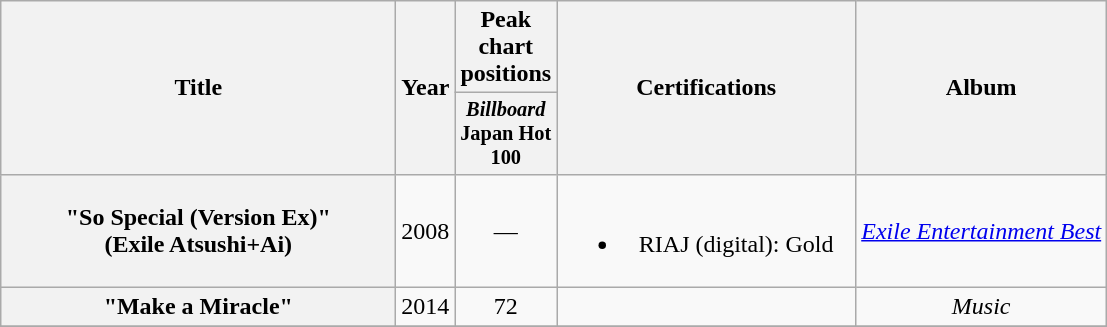<table class="wikitable plainrowheaders" style="text-align:center;">
<tr>
<th scope="col" rowspan="2" style="width:16em;">Title</th>
<th scope="col" rowspan="2">Year</th>
<th scope="col" colspan="1">Peak chart positions</th>
<th scope="col" rowspan="2" style="width:12em;">Certifications</th>
<th scope="col" rowspan="2">Album</th>
</tr>
<tr>
<th style="width:3em;font-size:85%"><em>Billboard</em> Japan Hot 100<br></th>
</tr>
<tr>
<th scope="row">"So Special (Version Ex)"<br><span>(Exile Atsushi+Ai)</span></th>
<td>2008</td>
<td>—</td>
<td><br><ul><li>RIAJ <span>(digital)</span>: Gold</li></ul></td>
<td><em><a href='#'>Exile Entertainment Best</a></em></td>
</tr>
<tr>
<th scope="row">"Make a Miracle"</th>
<td>2014</td>
<td>72</td>
<td></td>
<td><em>Music</em></td>
</tr>
<tr>
</tr>
</table>
